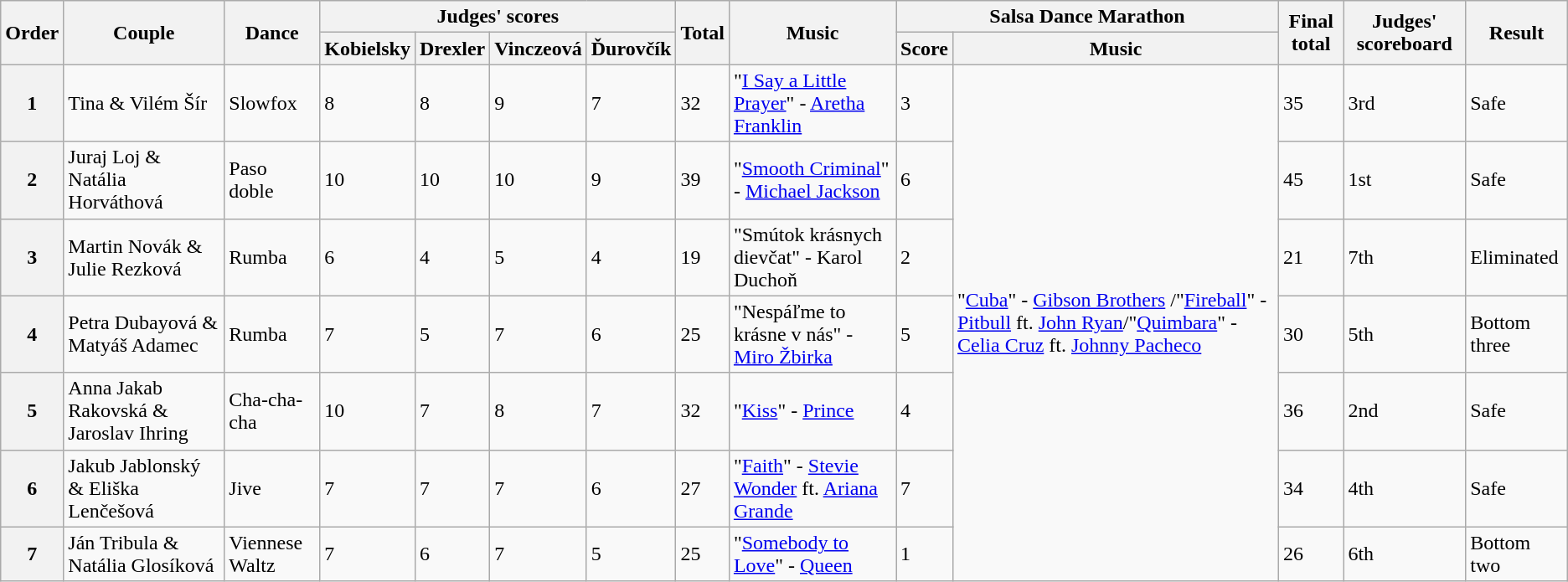<table class="wikitable">
<tr>
<th rowspan="2">Order</th>
<th rowspan="2">Couple</th>
<th rowspan="2">Dance</th>
<th colspan="4">Judges' scores</th>
<th rowspan="2">Total</th>
<th rowspan="2">Music</th>
<th colspan="2">Salsa Dance Marathon</th>
<th rowspan="2">Final total</th>
<th rowspan="2">Judges' scoreboard</th>
<th rowspan="2">Result</th>
</tr>
<tr>
<th>Kobielsky</th>
<th>Drexler</th>
<th>Vinczeová</th>
<th>Ďurovčík</th>
<th>Score</th>
<th>Music</th>
</tr>
<tr>
<th>1</th>
<td>Tina & Vilém Šír</td>
<td>Slowfox</td>
<td>8</td>
<td>8</td>
<td>9</td>
<td>7</td>
<td>32</td>
<td>"<a href='#'>I Say a Little Prayer</a>" - <a href='#'>Aretha Franklin</a></td>
<td>3</td>
<td rowspan="7">"<a href='#'>Cuba</a>" - <a href='#'>Gibson Brothers</a> /"<a href='#'>Fireball</a>" - <a href='#'>Pitbull</a> ft. <a href='#'>John Ryan</a>/"<a href='#'>Quimbara</a>" - <a href='#'>Celia Cruz</a> ft. <a href='#'>Johnny Pacheco</a></td>
<td>35</td>
<td>3rd</td>
<td>Safe</td>
</tr>
<tr>
<th>2</th>
<td>Juraj Loj & Natália Horváthová</td>
<td>Paso doble</td>
<td>10</td>
<td>10</td>
<td>10</td>
<td>9</td>
<td>39</td>
<td>"<a href='#'>Smooth Criminal</a>" - <a href='#'>Michael Jackson</a></td>
<td>6</td>
<td>45</td>
<td>1st</td>
<td>Safe</td>
</tr>
<tr>
<th>3</th>
<td>Martin Novák & Julie Rezková</td>
<td>Rumba</td>
<td>6</td>
<td>4</td>
<td>5</td>
<td>4</td>
<td>19</td>
<td>"Smútok krásnych dievčat" - Karol Duchoň</td>
<td>2</td>
<td>21</td>
<td>7th</td>
<td>Eliminated</td>
</tr>
<tr>
<th>4</th>
<td>Petra Dubayová & Matyáš Adamec</td>
<td>Rumba</td>
<td>7</td>
<td>5</td>
<td>7</td>
<td>6</td>
<td>25</td>
<td>"Nespáľme to krásne v nás" - <a href='#'>Miro Žbirka</a></td>
<td>5</td>
<td>30</td>
<td>5th</td>
<td>Bottom three</td>
</tr>
<tr>
<th>5</th>
<td>Anna Jakab Rakovská & Jaroslav Ihring</td>
<td>Cha-cha-cha</td>
<td>10</td>
<td>7</td>
<td>8</td>
<td>7</td>
<td>32</td>
<td>"<a href='#'>Kiss</a>" - <a href='#'>Prince</a></td>
<td>4</td>
<td>36</td>
<td>2nd</td>
<td>Safe</td>
</tr>
<tr>
<th>6</th>
<td>Jakub Jablonský & Eliška Lenčešová</td>
<td>Jive</td>
<td>7</td>
<td>7</td>
<td>7</td>
<td>6</td>
<td>27</td>
<td>"<a href='#'>Faith</a>" - <a href='#'>Stevie Wonder</a> ft. <a href='#'>Ariana Grande</a></td>
<td>7</td>
<td>34</td>
<td>4th</td>
<td>Safe</td>
</tr>
<tr>
<th>7</th>
<td>Ján Tribula & Natália Glosíková</td>
<td>Viennese Waltz</td>
<td>7</td>
<td>6</td>
<td>7</td>
<td>5</td>
<td>25</td>
<td>"<a href='#'>Somebody to Love</a>" - <a href='#'>Queen</a></td>
<td>1</td>
<td>26</td>
<td>6th</td>
<td>Bottom two</td>
</tr>
</table>
